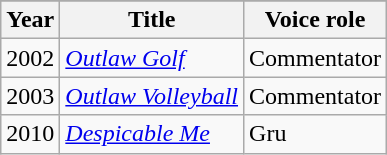<table class="wikitable unsortable">
<tr>
</tr>
<tr>
<th scope="col">Year</th>
<th scope="col">Title</th>
<th scope="col">Voice role</th>
</tr>
<tr>
<td>2002</td>
<td><em><a href='#'>Outlaw Golf</a></em></td>
<td>Commentator</td>
</tr>
<tr>
<td>2003</td>
<td><em><a href='#'>Outlaw Volleyball</a></em></td>
<td>Commentator</td>
</tr>
<tr>
<td>2010</td>
<td><em><a href='#'>Despicable Me</a></em></td>
<td>Gru</td>
</tr>
</table>
